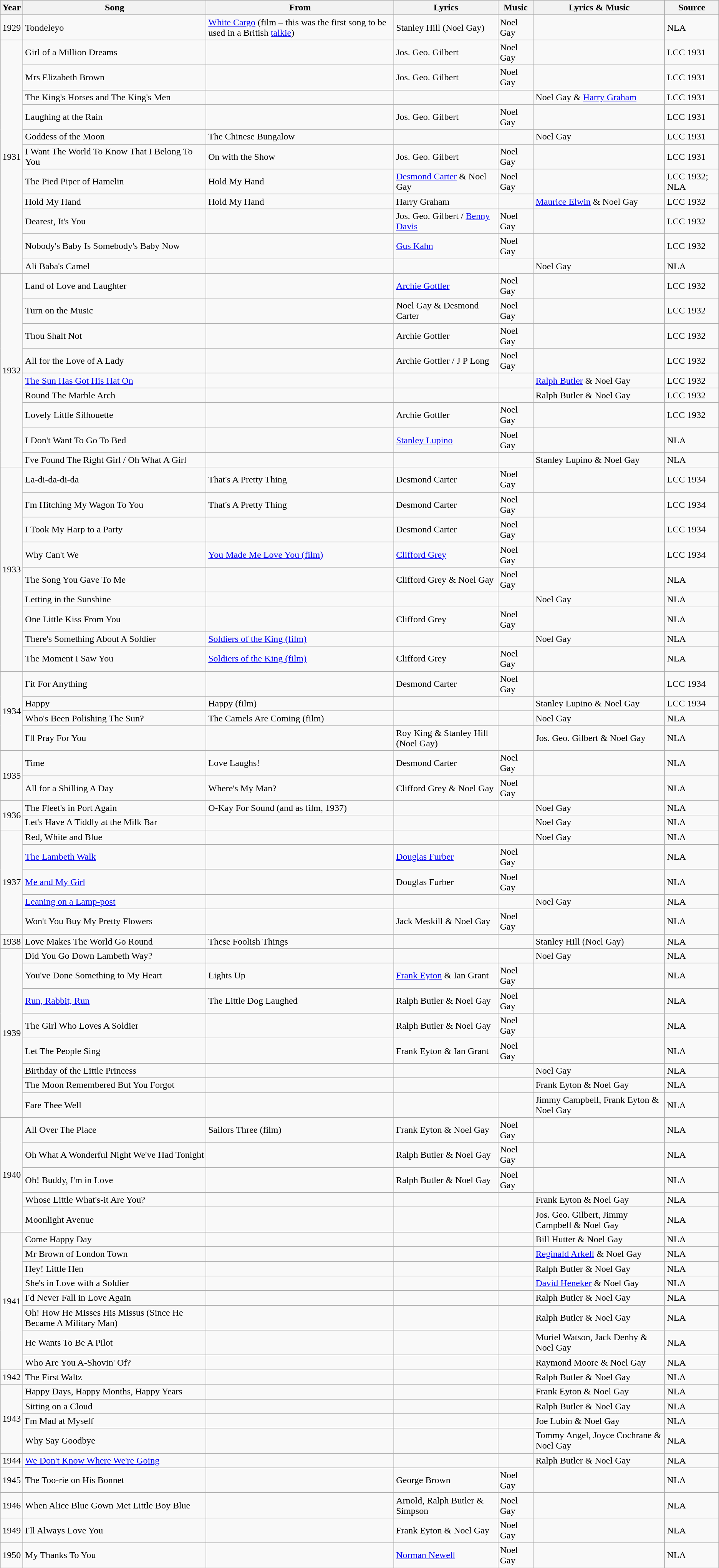<table class="wikitable">
<tr>
<th>Year</th>
<th>Song</th>
<th>From</th>
<th>Lyrics</th>
<th>Music</th>
<th>Lyrics & Music</th>
<th>Source</th>
</tr>
<tr>
<td>1929</td>
<td>Tondeleyo</td>
<td><a href='#'>White Cargo</a> (film – this was the first song to be used in a British <a href='#'>talkie</a>)</td>
<td>Stanley Hill (Noel Gay)</td>
<td>Noel Gay</td>
<td></td>
<td>NLA</td>
</tr>
<tr>
<td rowspan="11">1931</td>
<td>Girl of a Million Dreams</td>
<td></td>
<td>Jos. Geo. Gilbert</td>
<td>Noel Gay</td>
<td></td>
<td>LCC 1931</td>
</tr>
<tr>
<td>Mrs Elizabeth Brown</td>
<td></td>
<td>Jos. Geo. Gilbert</td>
<td>Noel Gay</td>
<td></td>
<td>LCC 1931</td>
</tr>
<tr>
<td>The King's Horses and The King's Men</td>
<td></td>
<td></td>
<td></td>
<td>Noel Gay & <a href='#'>Harry Graham</a></td>
<td>LCC 1931</td>
</tr>
<tr>
<td>Laughing at the Rain</td>
<td></td>
<td>Jos. Geo. Gilbert</td>
<td>Noel Gay</td>
<td></td>
<td>LCC 1931</td>
</tr>
<tr>
<td>Goddess of the Moon</td>
<td>The Chinese Bungalow</td>
<td></td>
<td></td>
<td>Noel Gay</td>
<td>LCC 1931</td>
</tr>
<tr>
<td>I Want The World To Know That I Belong To You</td>
<td>On with the Show</td>
<td>Jos. Geo. Gilbert</td>
<td>Noel Gay</td>
<td></td>
<td>LCC 1931</td>
</tr>
<tr>
<td>The Pied Piper of Hamelin</td>
<td>Hold My Hand</td>
<td><a href='#'>Desmond Carter</a> & Noel Gay</td>
<td>Noel Gay</td>
<td></td>
<td>LCC 1932; NLA</td>
</tr>
<tr>
<td>Hold My Hand</td>
<td>Hold My Hand</td>
<td>Harry Graham</td>
<td></td>
<td><a href='#'>Maurice Elwin</a> & Noel Gay</td>
<td>LCC 1932</td>
</tr>
<tr>
<td>Dearest, It's You</td>
<td></td>
<td>Jos. Geo. Gilbert / <a href='#'>Benny Davis</a></td>
<td>Noel Gay</td>
<td></td>
<td>LCC 1932</td>
</tr>
<tr>
<td>Nobody's Baby Is Somebody's Baby Now</td>
<td></td>
<td><a href='#'>Gus Kahn</a></td>
<td>Noel Gay</td>
<td></td>
<td>LCC 1932</td>
</tr>
<tr>
<td>Ali Baba's Camel</td>
<td></td>
<td></td>
<td></td>
<td>Noel Gay</td>
<td>NLA</td>
</tr>
<tr>
<td rowspan="9">1932</td>
<td>Land of Love and Laughter</td>
<td></td>
<td><a href='#'>Archie Gottler</a></td>
<td>Noel Gay</td>
<td></td>
<td>LCC 1932</td>
</tr>
<tr>
<td>Turn on the Music</td>
<td></td>
<td>Noel Gay & Desmond Carter</td>
<td>Noel Gay</td>
<td></td>
<td>LCC 1932</td>
</tr>
<tr>
<td>Thou Shalt Not</td>
<td></td>
<td>Archie Gottler</td>
<td>Noel Gay</td>
<td></td>
<td>LCC 1932</td>
</tr>
<tr>
<td>All for the Love of A Lady</td>
<td></td>
<td>Archie Gottler / J P Long</td>
<td>Noel Gay</td>
<td></td>
<td>LCC 1932</td>
</tr>
<tr>
<td><a href='#'>The Sun Has Got His Hat On</a></td>
<td></td>
<td></td>
<td></td>
<td><a href='#'>Ralph Butler</a> & Noel Gay</td>
<td>LCC 1932</td>
</tr>
<tr>
<td>Round The Marble Arch</td>
<td></td>
<td></td>
<td></td>
<td>Ralph Butler & Noel Gay</td>
<td>LCC 1932</td>
</tr>
<tr>
<td>Lovely Little Silhouette</td>
<td></td>
<td>Archie Gottler</td>
<td>Noel Gay</td>
<td></td>
<td>LCC 1932</td>
</tr>
<tr>
<td>I Don't Want To Go To Bed</td>
<td></td>
<td><a href='#'>Stanley Lupino</a></td>
<td>Noel Gay</td>
<td></td>
<td>NLA</td>
</tr>
<tr>
<td>I've Found The Right Girl / Oh What A Girl</td>
<td></td>
<td></td>
<td></td>
<td>Stanley Lupino & Noel Gay</td>
<td>NLA</td>
</tr>
<tr>
<td rowspan="9">1933</td>
<td>La-di-da-di-da</td>
<td>That's A Pretty Thing</td>
<td>Desmond Carter</td>
<td>Noel Gay</td>
<td></td>
<td>LCC 1934</td>
</tr>
<tr>
<td>I'm Hitching My Wagon To You</td>
<td>That's A Pretty Thing</td>
<td>Desmond Carter</td>
<td>Noel Gay</td>
<td></td>
<td>LCC 1934</td>
</tr>
<tr>
<td>I Took My Harp to a Party</td>
<td></td>
<td>Desmond Carter</td>
<td>Noel Gay</td>
<td></td>
<td>LCC 1934</td>
</tr>
<tr>
<td>Why Can't We</td>
<td><a href='#'>You Made Me Love You (film)</a></td>
<td><a href='#'>Clifford Grey</a></td>
<td>Noel Gay</td>
<td></td>
<td>LCC 1934</td>
</tr>
<tr>
<td>The Song You Gave To Me</td>
<td></td>
<td>Clifford Grey & Noel Gay</td>
<td>Noel Gay</td>
<td></td>
<td>NLA</td>
</tr>
<tr>
<td>Letting in the Sunshine</td>
<td></td>
<td></td>
<td></td>
<td>Noel Gay</td>
<td>NLA</td>
</tr>
<tr>
<td>One Little Kiss From You</td>
<td></td>
<td>Clifford Grey</td>
<td>Noel Gay</td>
<td></td>
<td>NLA</td>
</tr>
<tr>
<td>There's Something About A Soldier</td>
<td><a href='#'>Soldiers of the King (film)</a></td>
<td></td>
<td></td>
<td>Noel Gay</td>
<td>NLA</td>
</tr>
<tr>
<td>The Moment I Saw You</td>
<td><a href='#'>Soldiers of the King (film)</a></td>
<td>Clifford Grey</td>
<td>Noel Gay</td>
<td></td>
<td>NLA</td>
</tr>
<tr>
<td rowspan="4">1934</td>
<td>Fit For Anything</td>
<td></td>
<td>Desmond Carter</td>
<td>Noel Gay</td>
<td></td>
<td>LCC 1934</td>
</tr>
<tr>
<td>Happy</td>
<td>Happy (film)</td>
<td></td>
<td></td>
<td>Stanley Lupino & Noel Gay</td>
<td>LCC 1934</td>
</tr>
<tr>
<td>Who's Been Polishing The Sun?</td>
<td>The Camels Are Coming (film)</td>
<td></td>
<td></td>
<td>Noel Gay</td>
<td>NLA</td>
</tr>
<tr>
<td>I'll Pray For You</td>
<td></td>
<td>Roy King & Stanley Hill (Noel Gay)</td>
<td></td>
<td>Jos. Geo. Gilbert & Noel Gay</td>
<td>NLA</td>
</tr>
<tr>
<td rowspan="2">1935</td>
<td>Time</td>
<td>Love Laughs!</td>
<td>Desmond Carter</td>
<td>Noel Gay</td>
<td></td>
<td>NLA</td>
</tr>
<tr>
<td>All for a Shilling A Day</td>
<td>Where's My Man?</td>
<td>Clifford Grey & Noel Gay</td>
<td>Noel Gay</td>
<td></td>
<td>NLA</td>
</tr>
<tr>
<td rowspan="2">1936</td>
<td>The Fleet's in Port Again</td>
<td>O-Kay For Sound (and as film, 1937)</td>
<td></td>
<td></td>
<td>Noel Gay</td>
<td>NLA</td>
</tr>
<tr>
<td>Let's Have A Tiddly at the Milk Bar</td>
<td></td>
<td></td>
<td></td>
<td>Noel Gay</td>
<td>NLA</td>
</tr>
<tr>
<td rowspan="5">1937</td>
<td>Red, White and Blue</td>
<td></td>
<td></td>
<td></td>
<td>Noel Gay</td>
<td>NLA</td>
</tr>
<tr>
<td><a href='#'>The Lambeth Walk</a></td>
<td></td>
<td><a href='#'>Douglas Furber</a></td>
<td>Noel Gay</td>
<td></td>
<td>NLA</td>
</tr>
<tr>
<td><a href='#'>Me and My Girl</a></td>
<td></td>
<td>Douglas Furber</td>
<td>Noel Gay</td>
<td></td>
<td>NLA</td>
</tr>
<tr>
<td><a href='#'>Leaning on a Lamp-post</a></td>
<td></td>
<td></td>
<td></td>
<td>Noel Gay</td>
<td>NLA</td>
</tr>
<tr>
<td>Won't You Buy My Pretty Flowers</td>
<td></td>
<td>Jack Meskill & Noel Gay</td>
<td>Noel Gay</td>
<td></td>
<td>NLA</td>
</tr>
<tr>
<td>1938</td>
<td>Love Makes The World Go Round</td>
<td>These Foolish Things</td>
<td></td>
<td></td>
<td>Stanley Hill (Noel Gay)</td>
<td>NLA</td>
</tr>
<tr>
<td rowspan="8">1939</td>
<td>Did You Go Down Lambeth Way?</td>
<td></td>
<td></td>
<td></td>
<td>Noel Gay</td>
<td>NLA</td>
</tr>
<tr>
<td>You've Done Something to My Heart</td>
<td>Lights Up</td>
<td><a href='#'>Frank Eyton</a> & Ian Grant</td>
<td>Noel Gay</td>
<td></td>
<td>NLA</td>
</tr>
<tr>
<td><a href='#'>Run, Rabbit, Run</a></td>
<td>The Little Dog Laughed</td>
<td>Ralph Butler & Noel Gay</td>
<td>Noel Gay</td>
<td></td>
<td>NLA</td>
</tr>
<tr>
<td>The Girl Who Loves A Soldier</td>
<td></td>
<td>Ralph Butler & Noel Gay</td>
<td>Noel Gay</td>
<td></td>
<td>NLA</td>
</tr>
<tr>
<td>Let The People Sing</td>
<td></td>
<td>Frank Eyton & Ian Grant</td>
<td>Noel Gay</td>
<td></td>
<td>NLA</td>
</tr>
<tr>
<td>Birthday of the Little Princess</td>
<td></td>
<td></td>
<td></td>
<td>Noel Gay</td>
<td>NLA</td>
</tr>
<tr>
<td>The Moon Remembered But You Forgot</td>
<td></td>
<td></td>
<td></td>
<td>Frank Eyton & Noel Gay</td>
<td>NLA</td>
</tr>
<tr>
<td>Fare Thee Well</td>
<td></td>
<td></td>
<td></td>
<td>Jimmy Campbell, Frank Eyton & Noel Gay</td>
<td>NLA</td>
</tr>
<tr>
<td rowspan="5">1940</td>
<td>All Over The Place</td>
<td>Sailors Three (film)</td>
<td>Frank Eyton & Noel Gay</td>
<td>Noel Gay</td>
<td></td>
<td>NLA</td>
</tr>
<tr>
<td>Oh What A Wonderful Night We've Had Tonight</td>
<td></td>
<td>Ralph Butler & Noel Gay</td>
<td>Noel Gay</td>
<td></td>
<td>NLA</td>
</tr>
<tr>
<td>Oh! Buddy, I'm in Love</td>
<td></td>
<td>Ralph Butler & Noel Gay</td>
<td>Noel Gay</td>
<td></td>
<td>NLA</td>
</tr>
<tr>
<td>Whose Little What's-it Are You?</td>
<td></td>
<td></td>
<td></td>
<td>Frank Eyton & Noel Gay</td>
<td>NLA</td>
</tr>
<tr>
<td>Moonlight Avenue</td>
<td></td>
<td></td>
<td></td>
<td>Jos. Geo. Gilbert, Jimmy Campbell & Noel Gay</td>
<td>NLA</td>
</tr>
<tr>
<td rowspan="8">1941</td>
<td>Come Happy Day</td>
<td></td>
<td></td>
<td></td>
<td>Bill Hutter & Noel Gay</td>
<td>NLA</td>
</tr>
<tr>
<td>Mr Brown of London Town</td>
<td></td>
<td></td>
<td></td>
<td><a href='#'>Reginald Arkell</a> & Noel Gay</td>
<td>NLA</td>
</tr>
<tr>
<td>Hey! Little Hen</td>
<td></td>
<td></td>
<td></td>
<td>Ralph Butler & Noel Gay</td>
<td>NLA</td>
</tr>
<tr>
<td>She's in Love with a Soldier</td>
<td></td>
<td></td>
<td></td>
<td><a href='#'>David Heneker</a> & Noel Gay</td>
<td>NLA</td>
</tr>
<tr>
<td>I'd Never Fall in Love Again</td>
<td></td>
<td></td>
<td></td>
<td>Ralph Butler & Noel Gay</td>
<td>NLA</td>
</tr>
<tr>
<td>Oh! How He Misses His Missus (Since He Became A Military Man)</td>
<td></td>
<td></td>
<td></td>
<td>Ralph Butler & Noel Gay</td>
<td>NLA</td>
</tr>
<tr>
<td>He Wants To Be A Pilot</td>
<td></td>
<td></td>
<td></td>
<td>Muriel Watson, Jack Denby & Noel Gay</td>
<td>NLA</td>
</tr>
<tr>
<td>Who Are You A-Shovin' Of?</td>
<td></td>
<td></td>
<td></td>
<td>Raymond Moore & Noel Gay</td>
<td>NLA</td>
</tr>
<tr>
<td>1942</td>
<td>The First Waltz</td>
<td></td>
<td></td>
<td></td>
<td>Ralph Butler & Noel Gay</td>
<td>NLA</td>
</tr>
<tr>
<td rowspan="4">1943</td>
<td>Happy Days, Happy Months, Happy Years</td>
<td></td>
<td></td>
<td></td>
<td>Frank Eyton & Noel Gay</td>
<td>NLA</td>
</tr>
<tr>
<td>Sitting on a Cloud</td>
<td></td>
<td></td>
<td></td>
<td>Ralph Butler & Noel Gay</td>
<td>NLA</td>
</tr>
<tr>
<td>I'm Mad at Myself</td>
<td></td>
<td></td>
<td></td>
<td>Joe Lubin & Noel Gay</td>
<td>NLA</td>
</tr>
<tr>
<td>Why Say Goodbye</td>
<td></td>
<td></td>
<td></td>
<td>Tommy Angel, Joyce Cochrane & Noel Gay</td>
<td>NLA</td>
</tr>
<tr>
<td>1944</td>
<td><a href='#'>We Don't Know Where We're Going</a></td>
<td></td>
<td></td>
<td></td>
<td>Ralph Butler & Noel Gay</td>
<td>NLA</td>
</tr>
<tr>
<td>1945</td>
<td>The Too-rie on His Bonnet</td>
<td></td>
<td>George Brown</td>
<td>Noel Gay</td>
<td></td>
<td>NLA</td>
</tr>
<tr>
<td>1946</td>
<td>When Alice Blue Gown Met Little Boy Blue</td>
<td></td>
<td>Arnold, Ralph Butler & Simpson</td>
<td>Noel Gay</td>
<td></td>
<td>NLA</td>
</tr>
<tr>
<td>1949</td>
<td>I'll Always Love You</td>
<td></td>
<td>Frank Eyton & Noel Gay</td>
<td>Noel Gay</td>
<td></td>
<td>NLA</td>
</tr>
<tr>
<td>1950</td>
<td>My Thanks To You</td>
<td></td>
<td><a href='#'>Norman Newell</a></td>
<td>Noel Gay</td>
<td></td>
<td>NLA</td>
</tr>
<tr>
</tr>
</table>
